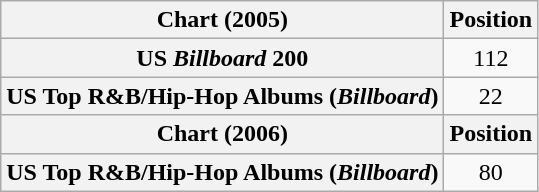<table class="wikitable plainrowheaders" style="text-align:center;">
<tr>
<th>Chart (2005)</th>
<th>Position</th>
</tr>
<tr>
<th scope="row">US <em>Billboard</em> 200</th>
<td align="center">112</td>
</tr>
<tr>
<th scope="row">US Top R&B/Hip-Hop Albums (<em>Billboard</em>)</th>
<td align="center">22</td>
</tr>
<tr>
<th>Chart (2006)</th>
<th>Position</th>
</tr>
<tr>
<th scope="row">US Top R&B/Hip-Hop Albums (<em>Billboard</em>)</th>
<td align="center">80</td>
</tr>
</table>
